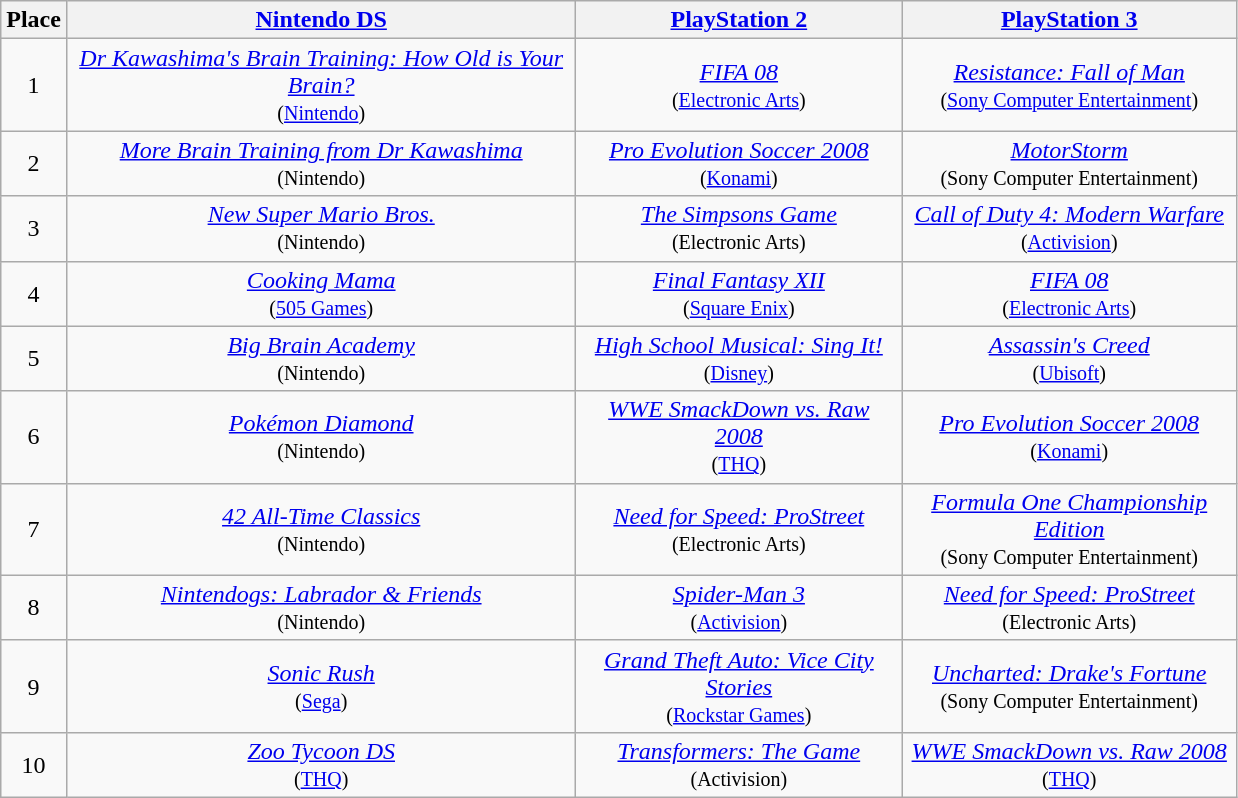<table class="wikitable"  style="width:825px; text-align:center;">
<tr>
<th>Place</th>
<th><a href='#'>Nintendo DS</a></th>
<th><a href='#'>PlayStation 2</a></th>
<th><a href='#'>PlayStation 3</a></th>
</tr>
<tr>
<td>1</td>
<td><em><a href='#'>Dr Kawashima's Brain Training: How Old is Your Brain?</a></em><br><small>(<a href='#'>Nintendo</a>)</small></td>
<td><em><a href='#'>FIFA 08</a></em><br><small>(<a href='#'>Electronic Arts</a>)</small></td>
<td><em><a href='#'>Resistance: Fall of Man</a></em><br><small>(<a href='#'>Sony Computer Entertainment</a>)</small></td>
</tr>
<tr>
<td>2</td>
<td><em><a href='#'>More Brain Training from Dr Kawashima</a></em><br><small>(Nintendo)</small></td>
<td><em><a href='#'>Pro Evolution Soccer 2008</a></em><br><small>(<a href='#'>Konami</a>)</small></td>
<td><em><a href='#'>MotorStorm</a></em><br><small>(Sony Computer Entertainment)</small></td>
</tr>
<tr>
<td>3</td>
<td><em><a href='#'>New Super Mario Bros.</a></em><br><small>(Nintendo)</small></td>
<td><em><a href='#'>The Simpsons Game</a></em><br><small>(Electronic Arts)</small></td>
<td><em><a href='#'>Call of Duty 4: Modern Warfare</a></em><br><small>(<a href='#'>Activision</a>)</small></td>
</tr>
<tr>
<td>4</td>
<td><em><a href='#'>Cooking Mama</a></em><br><small>(<a href='#'>505 Games</a>)</small></td>
<td><em><a href='#'>Final Fantasy XII</a></em><br><small>(<a href='#'>Square Enix</a>)</small></td>
<td><em><a href='#'>FIFA 08</a></em><br><small>(<a href='#'>Electronic Arts</a>)</small></td>
</tr>
<tr>
<td>5</td>
<td><em><a href='#'>Big Brain Academy</a></em><br><small>(Nintendo)</small></td>
<td><em><a href='#'>High School Musical: Sing It!</a></em><br><small>(<a href='#'>Disney</a>)</small></td>
<td><em><a href='#'>Assassin's Creed</a></em><br><small>(<a href='#'>Ubisoft</a>)</small></td>
</tr>
<tr>
<td>6</td>
<td><em><a href='#'>Pokémon Diamond</a></em><br><small>(Nintendo)</small></td>
<td><em><a href='#'>WWE SmackDown vs. Raw 2008</a></em><br><small>(<a href='#'>THQ</a>)</small></td>
<td><em><a href='#'>Pro Evolution Soccer 2008</a></em><br><small>(<a href='#'>Konami</a>)</small></td>
</tr>
<tr>
<td>7</td>
<td><em><a href='#'>42 All-Time Classics</a></em><br><small>(Nintendo)</small></td>
<td><em><a href='#'>Need for Speed: ProStreet</a></em><br><small>(Electronic Arts)</small></td>
<td><em><a href='#'>Formula One Championship Edition</a></em><br><small>(Sony Computer Entertainment)</small></td>
</tr>
<tr>
<td>8</td>
<td><em><a href='#'>Nintendogs: Labrador & Friends</a></em><br><small>(Nintendo)</small></td>
<td><em><a href='#'>Spider-Man 3</a></em><br><small>(<a href='#'>Activision</a>)</small></td>
<td><em><a href='#'>Need for Speed: ProStreet</a></em><br><small>(Electronic Arts)</small></td>
</tr>
<tr>
<td>9</td>
<td><em><a href='#'>Sonic Rush</a></em><br><small>(<a href='#'>Sega</a>)</small></td>
<td><em><a href='#'>Grand Theft Auto: Vice City Stories</a></em><br><small>(<a href='#'>Rockstar Games</a>)</small></td>
<td><em><a href='#'>Uncharted: Drake's Fortune</a></em><br><small>(Sony Computer Entertainment)</small></td>
</tr>
<tr>
<td>10</td>
<td><em><a href='#'>Zoo Tycoon DS</a></em><br><small>(<a href='#'>THQ</a>)</small></td>
<td><em><a href='#'>Transformers: The Game</a></em><br><small>(Activision)</small></td>
<td><em><a href='#'>WWE SmackDown vs. Raw 2008</a></em><br><small>(<a href='#'>THQ</a>)</small></td>
</tr>
</table>
